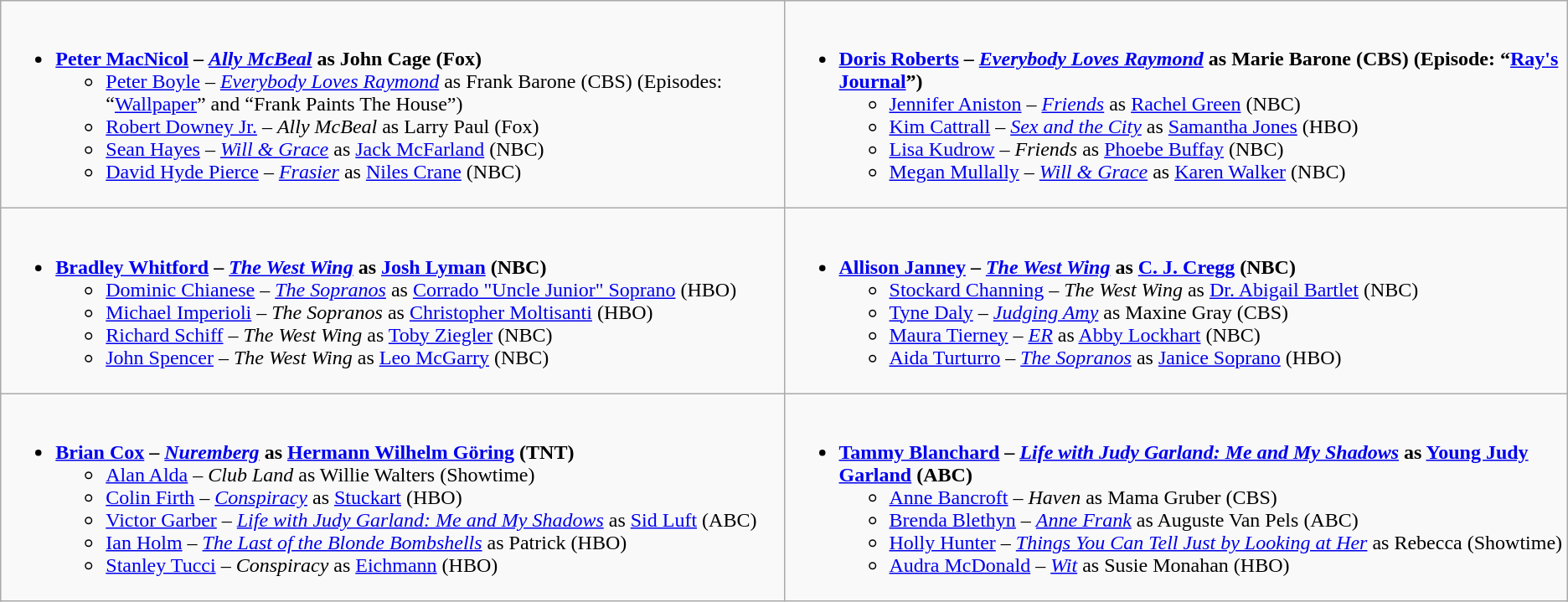<table class="wikitable">
<tr>
<td style="vertical-align:top;" width="50%"><br><ul><li><strong><a href='#'>Peter MacNicol</a> – <em><a href='#'>Ally McBeal</a></em> as John Cage (Fox)</strong><ul><li><a href='#'>Peter Boyle</a> – <em><a href='#'>Everybody Loves Raymond</a></em> as Frank Barone (CBS) (Episodes: “<a href='#'>Wallpaper</a>” and “Frank Paints The House”)</li><li><a href='#'>Robert Downey Jr.</a> – <em>Ally McBeal</em> as Larry Paul (Fox)</li><li><a href='#'>Sean Hayes</a> – <em><a href='#'>Will & Grace</a></em> as <a href='#'>Jack McFarland</a> (NBC)</li><li><a href='#'>David Hyde Pierce</a> – <em><a href='#'>Frasier</a></em> as <a href='#'>Niles Crane</a> (NBC)</li></ul></li></ul></td>
<td style="vertical-align:top;" width="50%"><br><ul><li><strong><a href='#'>Doris Roberts</a> – <em><a href='#'>Everybody Loves Raymond</a></em> as Marie Barone (CBS) (Episode: “<a href='#'>Ray's Journal</a>”) </strong><ul><li><a href='#'>Jennifer Aniston</a> – <em><a href='#'>Friends</a></em> as <a href='#'>Rachel Green</a> (NBC)</li><li><a href='#'>Kim Cattrall</a> – <em><a href='#'>Sex and the City</a></em> as <a href='#'>Samantha Jones</a> (HBO)</li><li><a href='#'>Lisa Kudrow</a> – <em>Friends</em> as <a href='#'>Phoebe Buffay</a> (NBC)</li><li><a href='#'>Megan Mullally</a> – <em><a href='#'>Will & Grace</a></em> as <a href='#'>Karen Walker</a> (NBC)</li></ul></li></ul></td>
</tr>
<tr>
<td style="vertical-align:top;" width="50%"><br><ul><li><strong><a href='#'>Bradley Whitford</a> – <em><a href='#'>The West Wing</a></em> as <a href='#'>Josh Lyman</a> (NBC)</strong><ul><li><a href='#'>Dominic Chianese</a> – <em><a href='#'>The Sopranos</a></em> as <a href='#'>Corrado "Uncle Junior" Soprano</a> (HBO)</li><li><a href='#'>Michael Imperioli</a> – <em>The Sopranos</em> as <a href='#'>Christopher Moltisanti</a> (HBO)</li><li><a href='#'>Richard Schiff</a> – <em>The West Wing</em> as <a href='#'>Toby Ziegler</a> (NBC)</li><li><a href='#'>John Spencer</a> – <em>The West Wing</em> as <a href='#'>Leo McGarry</a> (NBC)</li></ul></li></ul></td>
<td style="vertical-align:top;" width="50%"><br><ul><li><strong><a href='#'>Allison Janney</a> – <em><a href='#'>The West Wing</a></em> as <a href='#'>C. J. Cregg</a> (NBC)</strong><ul><li><a href='#'>Stockard Channing</a> – <em>The West Wing</em> as <a href='#'>Dr. Abigail Bartlet</a> (NBC)</li><li><a href='#'>Tyne Daly</a> – <em><a href='#'>Judging Amy</a></em> as Maxine Gray (CBS)</li><li><a href='#'>Maura Tierney</a> – <em><a href='#'>ER</a></em> as <a href='#'>Abby Lockhart</a> (NBC)</li><li><a href='#'>Aida Turturro</a> – <em><a href='#'>The Sopranos</a></em> as <a href='#'>Janice Soprano</a> (HBO)</li></ul></li></ul></td>
</tr>
<tr>
<td style="vertical-align:top;" width="50%"><br><ul><li><strong><a href='#'>Brian Cox</a> – <em><a href='#'>Nuremberg</a></em> as <a href='#'>Hermann Wilhelm Göring</a> (TNT)</strong><ul><li><a href='#'>Alan Alda</a> – <em>Club Land</em> as Willie Walters (Showtime)</li><li><a href='#'>Colin Firth</a> – <em><a href='#'>Conspiracy</a></em> as <a href='#'>Stuckart</a> (HBO)</li><li><a href='#'>Victor Garber</a> – <em><a href='#'>Life with Judy Garland: Me and My Shadows</a></em> as <a href='#'>Sid Luft</a> (ABC)</li><li><a href='#'>Ian Holm</a> – <em><a href='#'>The Last of the Blonde Bombshells</a></em> as Patrick (HBO)</li><li><a href='#'>Stanley Tucci</a> – <em>Conspiracy</em> as <a href='#'>Eichmann</a> (HBO)</li></ul></li></ul></td>
<td style="vertical-align:top;" width="50%"><br><ul><li><strong><a href='#'>Tammy Blanchard</a> – <em><a href='#'>Life with Judy Garland: Me and My Shadows</a></em> as <a href='#'>Young Judy Garland</a> (ABC)</strong><ul><li><a href='#'>Anne Bancroft</a> – <em>Haven</em> as Mama Gruber (CBS)</li><li><a href='#'>Brenda Blethyn</a> – <em><a href='#'>Anne Frank</a></em> as Auguste Van Pels (ABC)</li><li><a href='#'>Holly Hunter</a> – <em><a href='#'>Things You Can Tell Just by Looking at Her</a></em> as Rebecca (Showtime)</li><li><a href='#'>Audra McDonald</a> – <em><a href='#'>Wit</a></em> as Susie Monahan (HBO)</li></ul></li></ul></td>
</tr>
</table>
